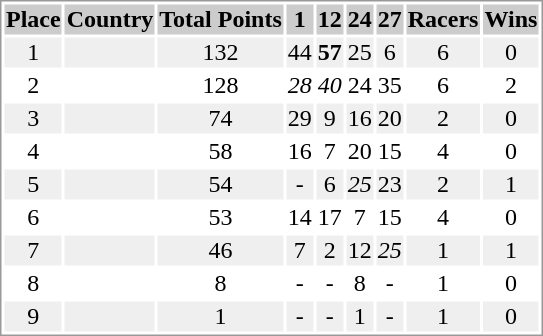<table border="0" style="border: 1px solid #999; background-color:#FFFFFF; text-align:center">
<tr align="center" bgcolor="#CCCCCC">
<th>Place</th>
<th>Country</th>
<th>Total Points</th>
<th>1</th>
<th>12</th>
<th>24</th>
<th>27</th>
<th>Racers</th>
<th>Wins</th>
</tr>
<tr bgcolor="#EFEFEF">
<td>1</td>
<td align="left"></td>
<td>132</td>
<td>44</td>
<td><strong>57</strong></td>
<td>25</td>
<td>6</td>
<td>6</td>
<td>0</td>
</tr>
<tr>
<td>2</td>
<td align="left"></td>
<td>128</td>
<td><em>28</em></td>
<td><em>40</em></td>
<td>24</td>
<td>35</td>
<td>6</td>
<td>2</td>
</tr>
<tr bgcolor="#EFEFEF">
<td>3</td>
<td align="left"></td>
<td>74</td>
<td>29</td>
<td>9</td>
<td>16</td>
<td>20</td>
<td>2</td>
<td>0</td>
</tr>
<tr>
<td>4</td>
<td align="left"></td>
<td>58</td>
<td>16</td>
<td>7</td>
<td>20</td>
<td>15</td>
<td>4</td>
<td>0</td>
</tr>
<tr bgcolor="#EFEFEF">
<td>5</td>
<td align="left"></td>
<td>54</td>
<td>-</td>
<td>6</td>
<td><em>25</em></td>
<td>23</td>
<td>2</td>
<td>1</td>
</tr>
<tr>
<td>6</td>
<td align="left"></td>
<td>53</td>
<td>14</td>
<td>17</td>
<td>7</td>
<td>15</td>
<td>4</td>
<td>0</td>
</tr>
<tr bgcolor="#EFEFEF">
<td>7</td>
<td align="left"></td>
<td>46</td>
<td>7</td>
<td>2</td>
<td>12</td>
<td><em>25</em></td>
<td>1</td>
<td>1</td>
</tr>
<tr>
<td>8</td>
<td align="left"></td>
<td>8</td>
<td>-</td>
<td>-</td>
<td>8</td>
<td>-</td>
<td>1</td>
<td>0</td>
</tr>
<tr bgcolor="#EFEFEF">
<td>9</td>
<td align="left"></td>
<td>1</td>
<td>-</td>
<td>-</td>
<td>1</td>
<td>-</td>
<td>1</td>
<td>0</td>
</tr>
</table>
